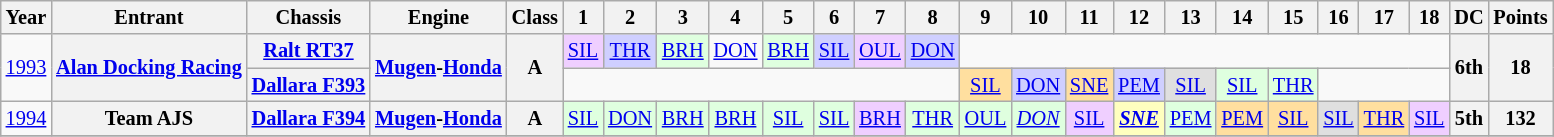<table class="wikitable" style="text-align:center; font-size:85%">
<tr>
<th>Year</th>
<th>Entrant</th>
<th>Chassis</th>
<th>Engine</th>
<th>Class</th>
<th>1</th>
<th>2</th>
<th>3</th>
<th>4</th>
<th>5</th>
<th>6</th>
<th>7</th>
<th>8</th>
<th>9</th>
<th>10</th>
<th>11</th>
<th>12</th>
<th>13</th>
<th>14</th>
<th>15</th>
<th>16</th>
<th>17</th>
<th>18</th>
<th>DC</th>
<th>Points</th>
</tr>
<tr>
<td rowspan=2><a href='#'>1993</a></td>
<th rowspan=2 nowrap><a href='#'>Alan Docking Racing</a></th>
<th nowrap><a href='#'>Ralt RT37</a></th>
<th rowspan=2 nowrap><a href='#'>Mugen</a>-<a href='#'>Honda</a></th>
<th rowspan=2>A</th>
<td style="background:#EFCFFF;" align="center"><a href='#'>SIL</a><br></td>
<td style="background:#CFCFFF;" align="center"><a href='#'>THR</a><br></td>
<td style="background:#DFFFDF;" align="center"><a href='#'>BRH</a><br></td>
<td align="background:#FFFFFF;" align="center"><a href='#'>DON</a><br></td>
<td style="background:#DFFFDF;" align="center"><a href='#'>BRH</a><br></td>
<td style="background:#CFCFFF;" align="center"><a href='#'>SIL</a><br></td>
<td style="background:#EFCFFF;" align="center"><a href='#'>OUL</a><br></td>
<td style="background:#CFCFFF;" align="center"><a href='#'>DON</a><br></td>
<td colspan=10></td>
<th rowspan=2>6th</th>
<th rowspan=2>18</th>
</tr>
<tr>
<th nowrap><a href='#'>Dallara F393</a></th>
<td colspan=8></td>
<td style="background:#FFDF9F;" align="center"><a href='#'>SIL</a><br></td>
<td style="background:#CFCFFF;" align="center"><a href='#'>DON</a><br></td>
<td style="background:#FFDF9F;" align="center"><a href='#'>SNE</a><br></td>
<td style="background:#CFCFFF;" align="center"><a href='#'>PEM</a><br></td>
<td style="background:#DFDFDF;" align="center"><a href='#'>SIL</a><br></td>
<td style="background:#DFFFDF;" align="center"><a href='#'>SIL</a><br></td>
<td style="background:#DFFFDF;" align="center"><a href='#'>THR</a><br></td>
</tr>
<tr>
<td><a href='#'>1994</a></td>
<th nowrap>Team AJS</th>
<th nowrap><a href='#'>Dallara F394</a></th>
<th nowrap><a href='#'>Mugen</a>-<a href='#'>Honda</a></th>
<th>A</th>
<td style="background:#DFFFDF;" align="center"><a href='#'>SIL</a><br></td>
<td style="background:#DFFFDF;" align="center"><a href='#'>DON</a><br></td>
<td style="background:#DFFFDF;" align="center"><a href='#'>BRH</a><br></td>
<td style="background:#DFFFDF;" align="center"><a href='#'>BRH</a><br></td>
<td style="background:#DFFFDF;" align="center"><a href='#'>SIL</a><br></td>
<td style="background:#DFFFDF;" align="center"><a href='#'>SIL</a><br></td>
<td style="background:#EFCFFF;" align="center"><a href='#'>BRH</a><br></td>
<td style="background:#DFFFDF;" align="center"><a href='#'>THR</a><br></td>
<td style="background:#DFFFDF;" align="center"><a href='#'>OUL</a><br></td>
<td style="background:#DFFFDF;" align="center"><em><a href='#'>DON</a></em><br></td>
<td style="background:#EFCFFF;" align="center"><a href='#'>SIL</a><br></td>
<td style="background:#FFFFBF;" align="center"><strong><em><a href='#'>SNE</a></em></strong><br></td>
<td style="background:#DFFFDF;" align="center"><a href='#'>PEM</a><br></td>
<td style="background:#FFDF9F;" align="center"><a href='#'>PEM</a><br></td>
<td style="background:#FFDF9F;" align="center"><a href='#'>SIL</a><br></td>
<td style="background:#DFDFDF;" align="center"><a href='#'>SIL</a><br></td>
<td style="background:#FFDF9F;" align="center"><a href='#'>THR</a><br></td>
<td style="background:#EFCFFF;" align="center"><a href='#'>SIL</a><br></td>
<th>5th</th>
<th>132</th>
</tr>
<tr>
</tr>
</table>
